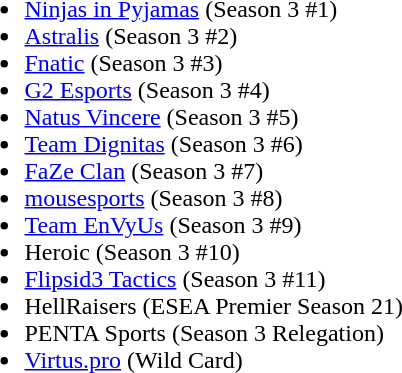<table cellspacing="20">
<tr>
<td valign="top" width="1000px"><br><ul><li><a href='#'>Ninjas in Pyjamas</a> (Season 3 #1)</li><li><a href='#'>Astralis</a> (Season 3 #2)</li><li><a href='#'>Fnatic</a> (Season 3 #3)</li><li><a href='#'>G2 Esports</a> (Season 3 #4)</li><li><a href='#'>Natus Vincere</a> (Season 3 #5)</li><li><a href='#'>Team Dignitas</a> (Season 3 #6)</li><li><a href='#'>FaZe Clan</a> (Season 3 #7)</li><li><a href='#'>mousesports</a> (Season 3 #8)</li><li><a href='#'>Team EnVyUs</a> (Season 3 #9)</li><li>Heroic (Season 3 #10)</li><li><a href='#'>Flipsid3 Tactics</a> (Season 3 #11)</li><li>HellRaisers (ESEA Premier Season 21)</li><li>PENTA Sports (Season 3 Relegation)</li><li><a href='#'>Virtus.pro</a> (Wild Card)</li></ul></td>
</tr>
<tr>
</tr>
</table>
